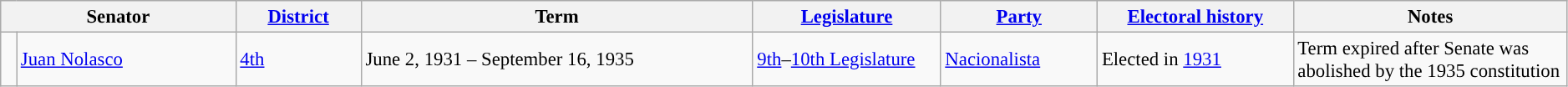<table class="wikitable" style="font-size:95%" width=99%>
<tr>
<th colspan="2" width="15%">Senator</th>
<th width="8%"><a href='#'>District</a></th>
<th width="25%">Term</th>
<th width="12%"><a href='#'>Legislature</a></th>
<th width="10%"><a href='#'>Party</a></th>
<th width="12.5%"><a href='#'>Electoral history</a></th>
<th width="17.5%">Notes</th>
</tr>
<tr>
<td width="1%" style="background-color:"></td>
<td><a href='#'>Juan Nolasco</a></td>
<td><a href='#'>4th</a></td>
<td>June 2, 1931 – September 16, 1935</td>
<td><a href='#'>9th</a>–<a href='#'>10th Legislature</a></td>
<td><a href='#'>Nacionalista</a></td>
<td>Elected in <a href='#'>1931</a></td>
<td>Term expired after Senate was abolished by the 1935 constitution</td>
</tr>
</table>
